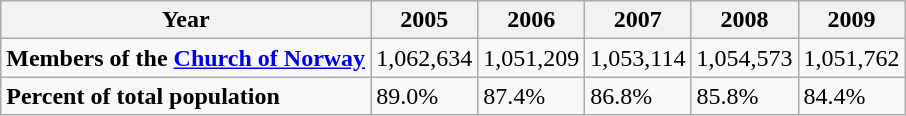<table class="wikitable">
<tr>
<th><strong>Year</strong></th>
<th>2005</th>
<th>2006</th>
<th>2007</th>
<th>2008</th>
<th>2009</th>
</tr>
<tr>
<td><strong>Members of the <a href='#'>Church of Norway</a></strong></td>
<td>1,062,634</td>
<td>1,051,209</td>
<td>1,053,114</td>
<td>1,054,573</td>
<td>1,051,762</td>
</tr>
<tr>
<td><strong>Percent of total population</strong></td>
<td>89.0%</td>
<td>87.4%</td>
<td>86.8%</td>
<td>85.8%</td>
<td>84.4%</td>
</tr>
</table>
